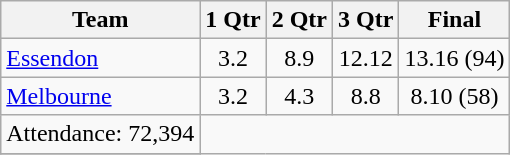<table class="wikitable">
<tr>
<th>Team</th>
<th>1 Qtr</th>
<th>2 Qtr</th>
<th>3 Qtr</th>
<th>Final</th>
</tr>
<tr>
<td><a href='#'>Essendon</a></td>
<td align=center>3.2</td>
<td align=center>8.9</td>
<td align=center>12.12</td>
<td align=center>13.16 (94)</td>
</tr>
<tr>
<td><a href='#'>Melbourne</a></td>
<td align=center>3.2</td>
<td align=center>4.3</td>
<td align=center>8.8</td>
<td align=center>8.10 (58)</td>
</tr>
<tr>
<td align=center>Attendance: 72,394</td>
</tr>
<tr>
</tr>
</table>
